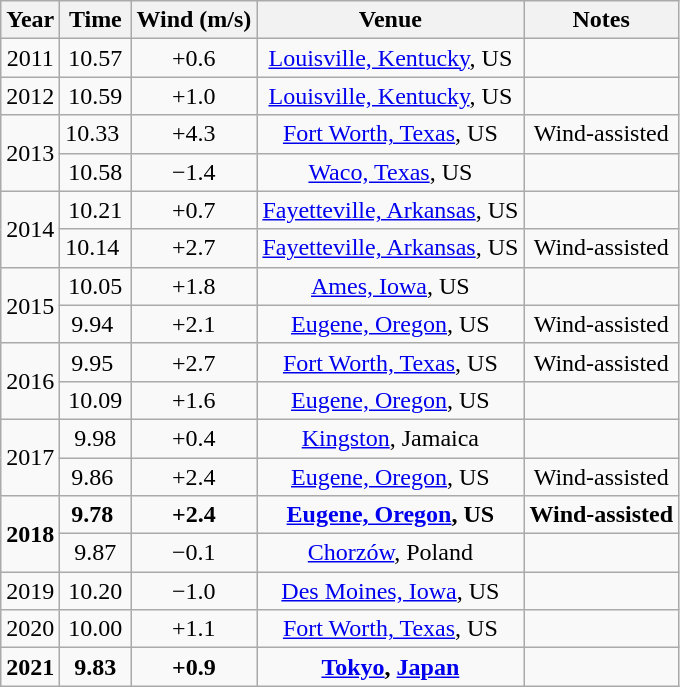<table class="wikitable sortable" style=text-align:center>
<tr>
<th>Year</th>
<th>Time</th>
<th>Wind (m/s)</th>
<th>Venue</th>
<th>Notes</th>
</tr>
<tr>
<td>2011</td>
<td>10.57</td>
<td>+0.6</td>
<td><a href='#'>Louisville, Kentucky</a>, US</td>
<td></td>
</tr>
<tr>
<td>2012</td>
<td>10.59</td>
<td>+1.0</td>
<td><a href='#'>Louisville, Kentucky</a>, US</td>
<td></td>
</tr>
<tr>
<td rowspan=2>2013</td>
<td>10.33 </td>
<td>+4.3</td>
<td><a href='#'>Fort Worth, Texas</a>, US</td>
<td>Wind-assisted</td>
</tr>
<tr>
<td>10.58</td>
<td>−1.4</td>
<td><a href='#'>Waco, Texas</a>, US</td>
<td></td>
</tr>
<tr>
<td rowspan=2>2014</td>
<td>10.21</td>
<td>+0.7</td>
<td><a href='#'>Fayetteville, Arkansas</a>, US</td>
<td></td>
</tr>
<tr>
<td>10.14 </td>
<td>+2.7</td>
<td><a href='#'>Fayetteville, Arkansas</a>, US</td>
<td>Wind-assisted</td>
</tr>
<tr>
<td rowspan=2>2015</td>
<td>10.05</td>
<td>+1.8</td>
<td><a href='#'>Ames, Iowa</a>, US</td>
<td></td>
</tr>
<tr>
<td>9.94 </td>
<td>+2.1</td>
<td><a href='#'>Eugene, Oregon</a>, US</td>
<td>Wind-assisted</td>
</tr>
<tr>
<td rowspan=2>2016</td>
<td>9.95 </td>
<td>+2.7</td>
<td><a href='#'>Fort Worth, Texas</a>, US</td>
<td>Wind-assisted</td>
</tr>
<tr>
<td>10.09</td>
<td>+1.6</td>
<td><a href='#'>Eugene, Oregon</a>, US</td>
<td></td>
</tr>
<tr>
<td rowspan=2>2017</td>
<td>9.98</td>
<td>+0.4</td>
<td><a href='#'>Kingston</a>, Jamaica</td>
<td></td>
</tr>
<tr>
<td>9.86 </td>
<td>+2.4</td>
<td><a href='#'>Eugene, Oregon</a>, US</td>
<td>Wind-assisted</td>
</tr>
<tr>
<td rowspan=2><strong>2018</strong></td>
<td><strong>9.78 </strong></td>
<td><strong>+2.4</strong></td>
<td><strong><a href='#'>Eugene, Oregon</a>, US</strong></td>
<td><strong>Wind-assisted</strong></td>
</tr>
<tr>
<td>9.87</td>
<td>−0.1</td>
<td><a href='#'>Chorzów</a>, Poland</td>
<td></td>
</tr>
<tr>
<td>2019</td>
<td>10.20</td>
<td>−1.0</td>
<td><a href='#'>Des Moines, Iowa</a>, US</td>
<td></td>
</tr>
<tr>
<td>2020</td>
<td>10.00</td>
<td>+1.1</td>
<td><a href='#'>Fort Worth, Texas</a>, US</td>
<td></td>
</tr>
<tr>
<td><strong>2021</strong></td>
<td><strong>9.83</strong></td>
<td><strong>+0.9</strong></td>
<td><strong><a href='#'>Tokyo</a>, <a href='#'>Japan</a></strong></td>
<td></td>
</tr>
</table>
